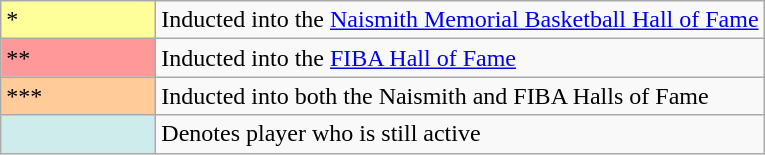<table class="wikitable sortable">
<tr>
<td style="background-color:#FFFF99; border:1px solid #aaaaaa; width:6em">*</td>
<td>Inducted into the <a href='#'>Naismith Memorial Basketball Hall of Fame</a></td>
</tr>
<tr>
<td style="background-color:#FF9999; border:1px solid #aaaaaa; width:6em">**</td>
<td>Inducted into the <a href='#'>FIBA Hall of Fame</a></td>
</tr>
<tr>
<td style="background-color:#FFCC99; border:1px solid #aaaaaa; width:6em">***</td>
<td>Inducted into both the Naismith and FIBA Halls of Fame</td>
</tr>
<tr>
<td style="background-color:#CFECEC; border:1px solid #aaaaaa; width:6em"></td>
<td>Denotes player who is still active</td>
</tr>
</table>
